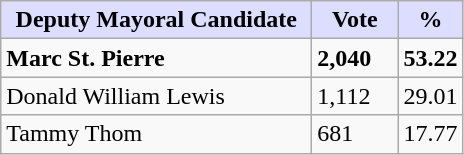<table class="wikitable">
<tr>
<th style="background:#ddf; width:200px;">Deputy Mayoral Candidate</th>
<th style="background:#ddf; width:50px;">Vote</th>
<th style="background:#ddf; width:30px;">%</th>
</tr>
<tr>
<td><strong>Marc St. Pierre</strong></td>
<td><strong>2,040</strong></td>
<td><strong>53.22</strong></td>
</tr>
<tr>
<td>Donald William Lewis</td>
<td>1,112</td>
<td>29.01</td>
</tr>
<tr>
<td>Tammy Thom</td>
<td>681</td>
<td>17.77</td>
</tr>
</table>
